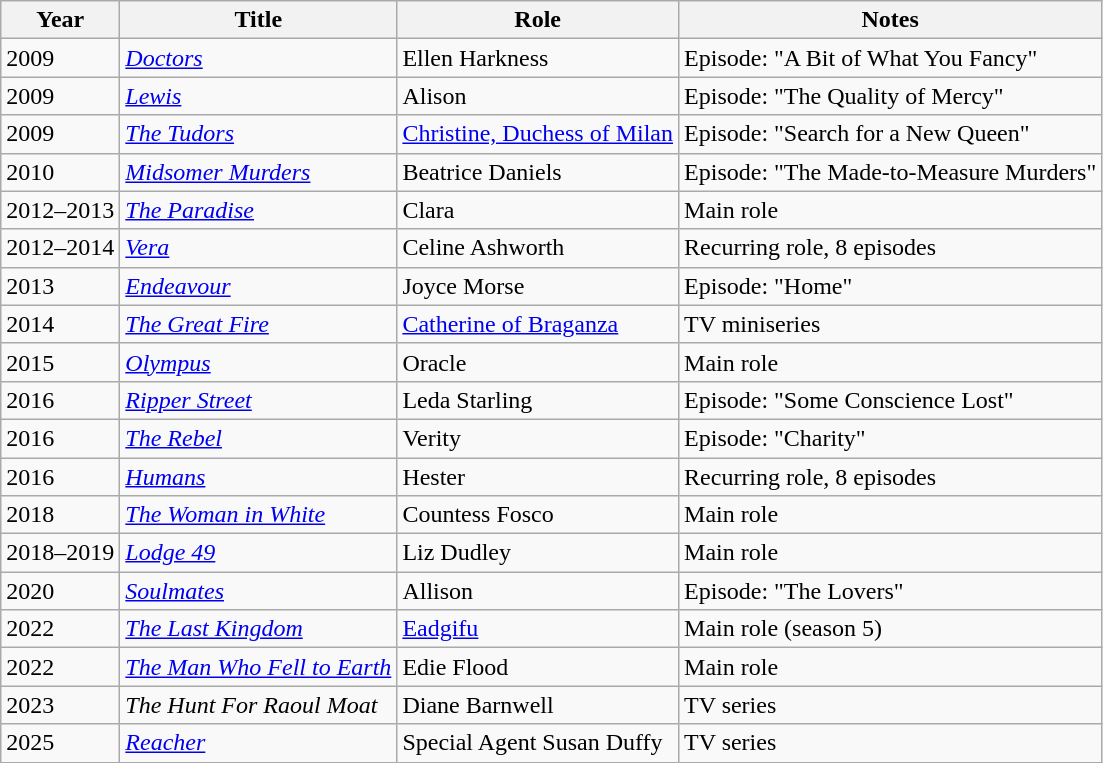<table class="wikitable sortable">
<tr>
<th>Year</th>
<th>Title</th>
<th>Role</th>
<th class="unsortable">Notes</th>
</tr>
<tr>
<td>2009</td>
<td><em><a href='#'>Doctors</a></em></td>
<td>Ellen Harkness</td>
<td>Episode: "A Bit of What You Fancy"</td>
</tr>
<tr>
<td>2009</td>
<td><em><a href='#'>Lewis</a></em></td>
<td>Alison</td>
<td>Episode: "The Quality of Mercy"</td>
</tr>
<tr>
<td>2009</td>
<td><em><a href='#'>The Tudors</a></em></td>
<td><a href='#'>Christine, Duchess of Milan</a></td>
<td>Episode: "Search for a New Queen"</td>
</tr>
<tr>
<td>2010</td>
<td><em><a href='#'>Midsomer Murders</a></em></td>
<td>Beatrice Daniels</td>
<td>Episode: "The Made-to-Measure Murders"</td>
</tr>
<tr>
<td>2012–2013</td>
<td><em><a href='#'>The Paradise</a></em></td>
<td>Clara</td>
<td>Main role</td>
</tr>
<tr>
<td>2012–2014</td>
<td><em><a href='#'>Vera</a></em></td>
<td>Celine Ashworth</td>
<td>Recurring role, 8 episodes</td>
</tr>
<tr>
<td>2013</td>
<td><em><a href='#'>Endeavour</a></em></td>
<td>Joyce Morse</td>
<td>Episode: "Home"</td>
</tr>
<tr>
<td>2014</td>
<td><em><a href='#'>The Great Fire</a></em></td>
<td><a href='#'>Catherine of Braganza</a></td>
<td>TV miniseries</td>
</tr>
<tr>
<td>2015</td>
<td><em><a href='#'>Olympus</a></em></td>
<td>Oracle</td>
<td>Main role</td>
</tr>
<tr>
<td>2016</td>
<td><em><a href='#'>Ripper Street</a></em></td>
<td>Leda Starling</td>
<td>Episode: "Some Conscience Lost"</td>
</tr>
<tr>
<td>2016</td>
<td><em><a href='#'>The Rebel</a></em></td>
<td>Verity</td>
<td>Episode: "Charity"</td>
</tr>
<tr>
<td>2016</td>
<td><em><a href='#'>Humans</a></em></td>
<td>Hester</td>
<td>Recurring role, 8 episodes</td>
</tr>
<tr>
<td>2018</td>
<td><em><a href='#'>The Woman in White</a></em></td>
<td>Countess Fosco</td>
<td>Main role</td>
</tr>
<tr>
<td>2018–2019</td>
<td><em><a href='#'>Lodge 49</a></em></td>
<td>Liz Dudley</td>
<td>Main role</td>
</tr>
<tr>
<td>2020</td>
<td><em><a href='#'>Soulmates</a></em></td>
<td>Allison</td>
<td>Episode: "The Lovers"</td>
</tr>
<tr>
<td>2022</td>
<td><em><a href='#'>The Last Kingdom</a></em></td>
<td><a href='#'>Eadgifu</a></td>
<td>Main role (season 5)</td>
</tr>
<tr>
<td>2022</td>
<td><em><a href='#'>The Man Who Fell to Earth</a></em></td>
<td>Edie Flood</td>
<td>Main role</td>
</tr>
<tr>
<td>2023</td>
<td><em>The Hunt For Raoul Moat</em></td>
<td>Diane Barnwell</td>
<td>TV series</td>
</tr>
<tr>
<td>2025</td>
<td><em><a href='#'>Reacher</a></em></td>
<td>Special Agent Susan Duffy</td>
<td>TV series</td>
</tr>
</table>
